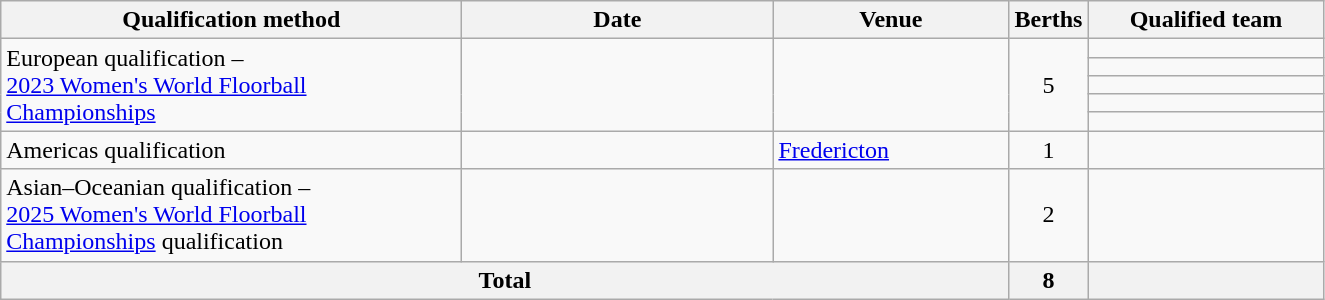<table class="wikitable">
<tr>
<th width=300>Qualification method</th>
<th width=200>Date</th>
<th width=150>Venue</th>
<th>Berths</th>
<th width=150>Qualified team</th>
</tr>
<tr>
<td rowspan="5">European qualification –<br> <a href='#'>2023 Women's World Floorball Championships</a></td>
<td rowspan="5"></td>
<td rowspan="5"></td>
<td rowspan="5" style="text-align:center;">5</td>
<td></td>
</tr>
<tr>
<td></td>
</tr>
<tr>
<td></td>
</tr>
<tr>
<td></td>
</tr>
<tr>
<td></td>
</tr>
<tr>
<td>Americas qualification</td>
<td></td>
<td> <a href='#'>Fredericton</a></td>
<td style="text-align:center;">1</td>
<td></td>
</tr>
<tr>
<td>Asian–Oceanian qualification –<br> <a href='#'>2025 Women's World Floorball Championships</a> qualification</td>
<td></td>
<td></td>
<td style="text-align:center;">2</td>
<td><br></td>
</tr>
<tr>
<th colspan="3">Total</th>
<th>8</th>
<th></th>
</tr>
</table>
